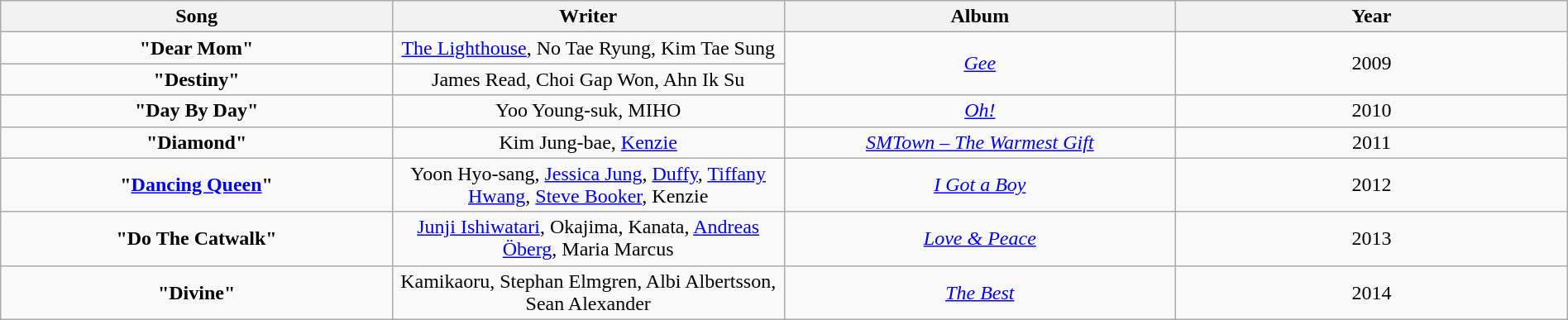<table class="wikitable" style="text-align:center; width:100%">
<tr>
<th style="width:25%">Song</th>
<th style="width:25%">Writer</th>
<th style="width:25%">Album</th>
<th style="width:25%">Year</th>
</tr>
<tr>
<td><strong>"Dear Mom"</strong></td>
<td><a href='#'>The Lighthouse</a>, No Tae Ryung, Kim Tae Sung</td>
<td rowspan="2"><em><a href='#'>Gee</a></em></td>
<td rowspan="2">2009</td>
</tr>
<tr>
<td><strong>"Destiny"</strong></td>
<td>James Read, Choi Gap Won, Ahn Ik Su</td>
</tr>
<tr>
<td><strong>"Day By Day"</strong></td>
<td>Yoo Young-suk, MIHO</td>
<td><em><a href='#'>Oh!</a></em></td>
<td>2010</td>
</tr>
<tr>
<td><strong>"Diamond"</strong></td>
<td>Kim Jung-bae, <a href='#'>Kenzie</a></td>
<td><em><a href='#'>SMTown – The Warmest Gift</a></em></td>
<td>2011</td>
</tr>
<tr>
<td><strong>"<a href='#'>Dancing Queen</a>"</strong></td>
<td>Yoon Hyo-sang, <a href='#'>Jessica Jung</a>, <a href='#'>Duffy</a>, <a href='#'>Tiffany Hwang</a>, <a href='#'>Steve Booker</a>, Kenzie</td>
<td><em><a href='#'>I Got a Boy</a></em></td>
<td>2012</td>
</tr>
<tr>
<td><strong>"Do The Catwalk"</strong></td>
<td><a href='#'>Junji Ishiwatari</a>, Okajima, Kanata, <a href='#'>Andreas Öberg</a>, Maria Marcus</td>
<td><em><a href='#'>Love & Peace</a></em></td>
<td>2013</td>
</tr>
<tr>
<td><strong>"Divine"</strong></td>
<td>Kamikaoru, Stephan Elmgren, Albi Albertsson, Sean Alexander</td>
<td><em><a href='#'>The Best</a></em></td>
<td>2014</td>
</tr>
</table>
